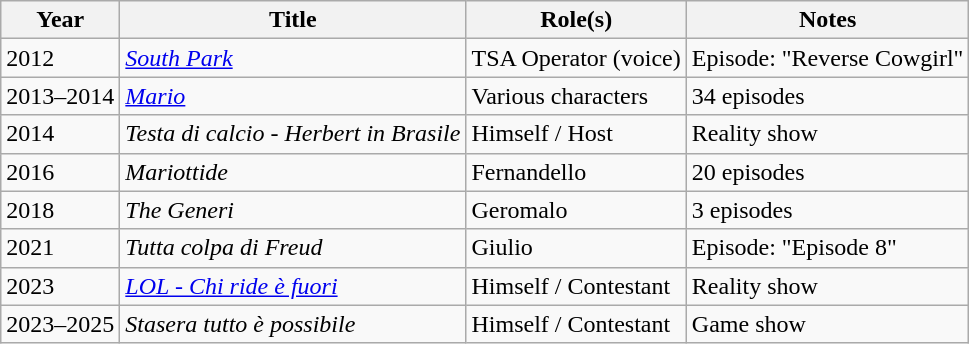<table class="wikitable plainrowheaders sortable">
<tr>
<th scope="col">Year</th>
<th scope="col">Title</th>
<th scope="col">Role(s)</th>
<th scope="col" class="unsortable">Notes</th>
</tr>
<tr>
<td>2012</td>
<td><em><a href='#'>South Park</a></em></td>
<td>TSA Operator (voice)</td>
<td>Episode: "Reverse Cowgirl"</td>
</tr>
<tr>
<td>2013–2014</td>
<td><em><a href='#'>Mario</a></em></td>
<td>Various characters</td>
<td>34 episodes</td>
</tr>
<tr>
<td>2014</td>
<td><em>Testa di calcio - Herbert in Brasile</em></td>
<td>Himself / Host</td>
<td>Reality show</td>
</tr>
<tr>
<td>2016</td>
<td><em>Mariottide</em></td>
<td>Fernandello</td>
<td>20 episodes</td>
</tr>
<tr>
<td>2018</td>
<td><em>The Generi</em></td>
<td>Geromalo</td>
<td>3 episodes</td>
</tr>
<tr>
<td>2021</td>
<td><em>Tutta colpa di Freud</em></td>
<td>Giulio</td>
<td>Episode: "Episode 8"</td>
</tr>
<tr>
<td>2023</td>
<td><em><a href='#'>LOL - Chi ride è fuori</a></em></td>
<td>Himself / Contestant</td>
<td>Reality show</td>
</tr>
<tr>
<td>2023–2025</td>
<td><em>Stasera tutto è possibile</em></td>
<td>Himself / Contestant</td>
<td>Game show</td>
</tr>
</table>
